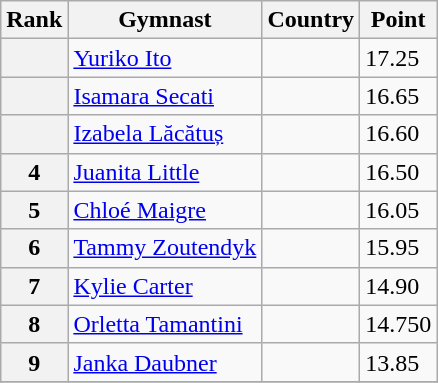<table class="wikitable sortable">
<tr>
<th>Rank</th>
<th>Gymnast</th>
<th>Country</th>
<th>Point</th>
</tr>
<tr>
<th></th>
<td><a href='#'>Yuriko Ito</a></td>
<td></td>
<td>17.25</td>
</tr>
<tr>
<th></th>
<td><a href='#'>Isamara Secati</a></td>
<td></td>
<td>16.65</td>
</tr>
<tr>
<th></th>
<td><a href='#'>Izabela Lăcătuș</a></td>
<td></td>
<td>16.60</td>
</tr>
<tr>
<th>4</th>
<td><a href='#'>Juanita Little</a></td>
<td></td>
<td>16.50</td>
</tr>
<tr>
<th>5</th>
<td><a href='#'>Chloé Maigre</a></td>
<td></td>
<td>16.05</td>
</tr>
<tr>
<th>6</th>
<td><a href='#'>Tammy Zoutendyk</a></td>
<td></td>
<td>15.95</td>
</tr>
<tr>
<th>7</th>
<td><a href='#'>Kylie Carter</a></td>
<td></td>
<td>14.90</td>
</tr>
<tr>
<th>8</th>
<td><a href='#'>Orletta Tamantini</a></td>
<td></td>
<td>14.750</td>
</tr>
<tr>
<th>9</th>
<td><a href='#'>Janka Daubner</a></td>
<td></td>
<td>13.85</td>
</tr>
<tr>
</tr>
</table>
